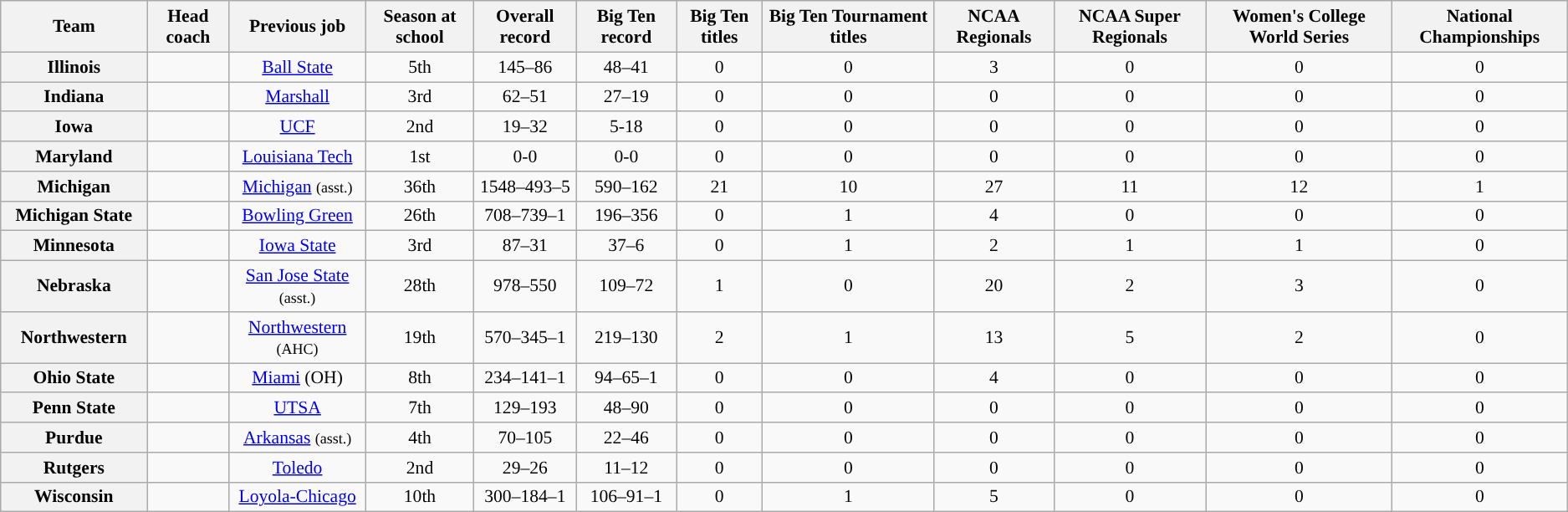<table class="wikitable sortable" style="text-align: center;font-size:90%;">
<tr>
<th width="110">Team</th>
<th>Head coach</th>
<th>Previous job</th>
<th>Season at school</th>
<th>Overall record</th>
<th>Big Ten record</th>
<th>Big Ten titles</th>
<th>Big Ten Tournament titles</th>
<th>NCAA Regionals</th>
<th>NCAA Super Regionals</th>
<th>Women's College World Series</th>
<th>National Championships</th>
</tr>
<tr>
<th>Illinois</th>
<td></td>
<td><a href='#'>Ball State</a></td>
<td>5th</td>
<td>145–86</td>
<td>48–41</td>
<td>0</td>
<td>0</td>
<td>3</td>
<td>0</td>
<td>0</td>
<td>0</td>
</tr>
<tr>
<th>Indiana</th>
<td></td>
<td><a href='#'>Marshall</a></td>
<td>3rd</td>
<td>62–51</td>
<td>27–19</td>
<td>0</td>
<td>0</td>
<td>0</td>
<td>0</td>
<td>0</td>
<td>0</td>
</tr>
<tr>
<th>Iowa</th>
<td></td>
<td><a href='#'>UCF</a></td>
<td>2nd</td>
<td>19–32</td>
<td>5-18</td>
<td>0</td>
<td>0</td>
<td>0</td>
<td>0</td>
<td>0</td>
<td>0</td>
</tr>
<tr>
<th>Maryland</th>
<td></td>
<td><a href='#'>Louisiana Tech</a></td>
<td>1st</td>
<td>0-0</td>
<td>0-0</td>
<td>0</td>
<td>0</td>
<td>0</td>
<td>0</td>
<td>0</td>
<td>0</td>
</tr>
<tr>
<th>Michigan</th>
<td></td>
<td><a href='#'>Michigan</a> <small>(asst.)</small></td>
<td>36th</td>
<td>1548–493–5</td>
<td>590–162</td>
<td>21</td>
<td>10</td>
<td>27</td>
<td>11</td>
<td>12</td>
<td>1</td>
</tr>
<tr>
<th>Michigan State</th>
<td></td>
<td><a href='#'>Bowling Green</a></td>
<td>26th</td>
<td>708–739–1</td>
<td>196–356</td>
<td>0</td>
<td>1</td>
<td>4</td>
<td>0</td>
<td>0</td>
<td>0</td>
</tr>
<tr>
<th>Minnesota</th>
<td></td>
<td><a href='#'>Iowa State</a></td>
<td>3rd</td>
<td>87–31</td>
<td>37–6</td>
<td>0</td>
<td>1</td>
<td>2</td>
<td>1</td>
<td>1</td>
<td>0</td>
</tr>
<tr>
<th>Nebraska</th>
<td></td>
<td><a href='#'>San Jose State</a> <small>(asst.)</small></td>
<td>28th</td>
<td>978–550</td>
<td>109–72</td>
<td>1</td>
<td>0</td>
<td>20</td>
<td>2</td>
<td>3</td>
<td>0</td>
</tr>
<tr>
<th>Northwestern</th>
<td></td>
<td><a href='#'>Northwestern</a> <small>(AHC)</small></td>
<td>19th</td>
<td>570–345–1</td>
<td>219–130</td>
<td>2</td>
<td>1</td>
<td>13</td>
<td>5</td>
<td>2</td>
<td>0</td>
</tr>
<tr>
<th>Ohio State</th>
<td></td>
<td><a href='#'>Miami</a> (OH)</td>
<td>8th</td>
<td>234–141–1</td>
<td>94–65–1</td>
<td>0</td>
<td>0</td>
<td>4</td>
<td>0</td>
<td>0</td>
<td>0</td>
</tr>
<tr>
<th>Penn State</th>
<td></td>
<td><a href='#'>UTSA</a></td>
<td>7th</td>
<td>129–193</td>
<td>48–90</td>
<td>0</td>
<td>0</td>
<td>0</td>
<td>0</td>
<td>0</td>
<td>0</td>
</tr>
<tr>
<th>Purdue</th>
<td></td>
<td><a href='#'>Arkansas</a> <small>(asst.)</small></td>
<td>4th</td>
<td>70–105</td>
<td>22–46</td>
<td>0</td>
<td>0</td>
<td>0</td>
<td>0</td>
<td>0</td>
<td>0</td>
</tr>
<tr>
<th>Rutgers</th>
<td></td>
<td><a href='#'>Toledo</a></td>
<td>2nd</td>
<td>29–26</td>
<td>11–12</td>
<td>0</td>
<td>0</td>
<td>0</td>
<td>0</td>
<td>0</td>
<td>0</td>
</tr>
<tr>
<th>Wisconsin</th>
<td></td>
<td><a href='#'>Loyola-Chicago</a></td>
<td>10th</td>
<td>300–184–1</td>
<td>106–91–1</td>
<td>0</td>
<td>1</td>
<td>5</td>
<td>0</td>
<td>0</td>
<td>0</td>
</tr>
</table>
